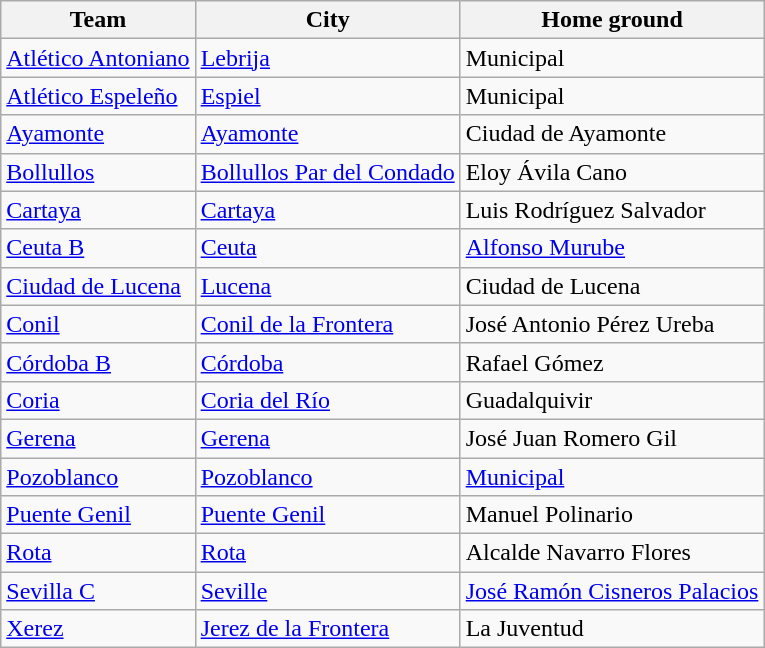<table class="wikitable sortable">
<tr>
<th>Team</th>
<th>City</th>
<th>Home ground</th>
</tr>
<tr>
<td><a href='#'>Atlético Antoniano</a></td>
<td><a href='#'>Lebrija</a></td>
<td>Municipal</td>
</tr>
<tr>
<td><a href='#'>Atlético Espeleño</a></td>
<td><a href='#'>Espiel</a></td>
<td>Municipal</td>
</tr>
<tr>
<td><a href='#'>Ayamonte</a></td>
<td><a href='#'>Ayamonte</a></td>
<td>Ciudad de Ayamonte</td>
</tr>
<tr>
<td><a href='#'>Bollullos</a></td>
<td><a href='#'>Bollullos Par del Condado</a></td>
<td>Eloy Ávila Cano</td>
</tr>
<tr>
<td><a href='#'>Cartaya</a></td>
<td><a href='#'>Cartaya</a></td>
<td>Luis Rodríguez Salvador</td>
</tr>
<tr>
<td><a href='#'>Ceuta B</a></td>
<td><a href='#'>Ceuta</a></td>
<td><a href='#'>Alfonso Murube</a></td>
</tr>
<tr>
<td><a href='#'>Ciudad de Lucena</a></td>
<td><a href='#'>Lucena</a></td>
<td>Ciudad de Lucena</td>
</tr>
<tr>
<td><a href='#'>Conil</a></td>
<td><a href='#'>Conil de la Frontera</a></td>
<td>José Antonio Pérez Ureba</td>
</tr>
<tr>
<td><a href='#'>Córdoba B</a></td>
<td><a href='#'>Córdoba</a></td>
<td>Rafael Gómez</td>
</tr>
<tr>
<td><a href='#'>Coria</a></td>
<td><a href='#'>Coria del Río</a></td>
<td>Guadalquivir</td>
</tr>
<tr>
<td><a href='#'>Gerena</a></td>
<td><a href='#'>Gerena</a></td>
<td>José Juan Romero Gil</td>
</tr>
<tr>
<td><a href='#'>Pozoblanco</a></td>
<td><a href='#'>Pozoblanco</a></td>
<td><a href='#'>Municipal</a></td>
</tr>
<tr>
<td><a href='#'>Puente Genil</a></td>
<td><a href='#'>Puente Genil</a></td>
<td>Manuel Polinario</td>
</tr>
<tr>
<td><a href='#'>Rota</a></td>
<td><a href='#'>Rota</a></td>
<td>Alcalde Navarro Flores</td>
</tr>
<tr>
<td><a href='#'>Sevilla C</a></td>
<td><a href='#'>Seville</a></td>
<td><a href='#'>José Ramón Cisneros Palacios</a></td>
</tr>
<tr>
<td><a href='#'>Xerez</a></td>
<td><a href='#'>Jerez de la Frontera</a></td>
<td>La Juventud</td>
</tr>
</table>
